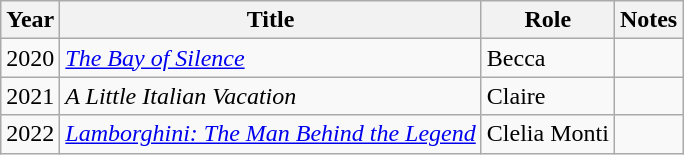<table class="wikitable unsortable">
<tr>
<th>Year</th>
<th>Title</th>
<th>Role</th>
<th>Notes</th>
</tr>
<tr>
<td>2020</td>
<td><em><a href='#'>The Bay of Silence</a></em></td>
<td>Becca</td>
<td></td>
</tr>
<tr>
<td>2021</td>
<td><em>A Little Italian Vacation</em></td>
<td>Claire</td>
<td></td>
</tr>
<tr>
<td>2022</td>
<td><em><a href='#'>Lamborghini: The Man Behind the Legend</a></em></td>
<td>Clelia Monti</td>
<td></td>
</tr>
</table>
